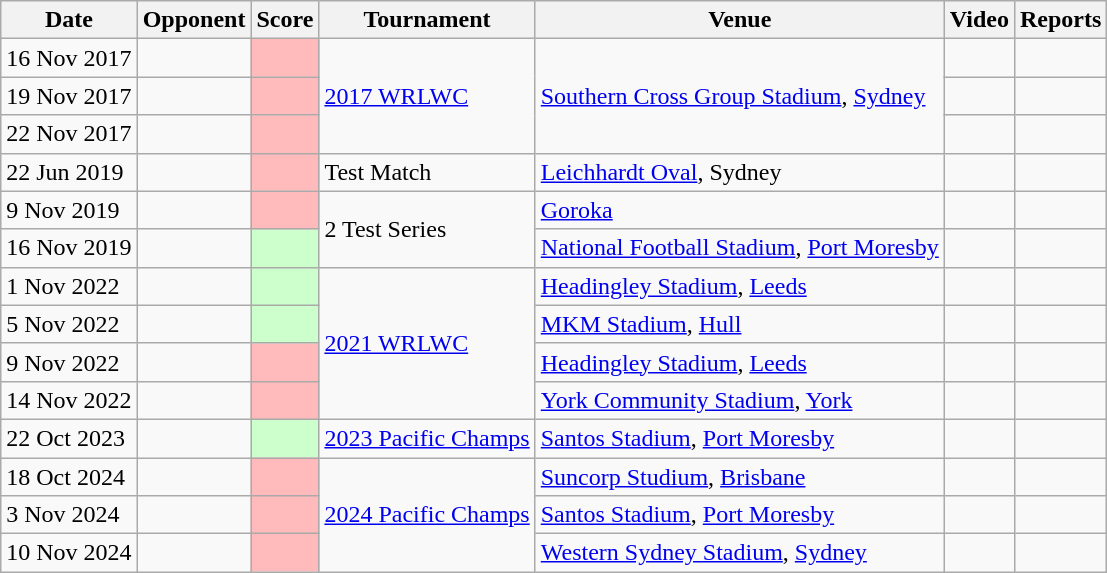<table class=wikitable>
<tr>
<th>Date</th>
<th>Opponent</th>
<th>Score</th>
<th>Tournament</th>
<th>Venue</th>
<th>Video</th>
<th>Reports</th>
</tr>
<tr>
<td>16 Nov 2017</td>
<td></td>
<td bgcolor="#FFBBBB"></td>
<td rowspan=3><a href='#'>2017 WRLWC</a></td>
<td rowspan=3> <a href='#'>Southern Cross Group Stadium</a>, <a href='#'>Sydney</a></td>
<td align=center></td>
<td align=center></td>
</tr>
<tr>
<td>19 Nov 2017</td>
<td></td>
<td bgcolor="#FFBBBB"></td>
<td align=center></td>
<td align=center></td>
</tr>
<tr>
<td>22 Nov 2017</td>
<td></td>
<td bgcolor="#FFBBBB"></td>
<td align=center></td>
<td align=center></td>
</tr>
<tr>
<td>22 Jun 2019</td>
<td></td>
<td bgcolor="#FFBBBB"></td>
<td>Test Match</td>
<td> <a href='#'>Leichhardt Oval</a>, Sydney</td>
<td align=center></td>
<td align=center></td>
</tr>
<tr>
<td>9 Nov 2019</td>
<td></td>
<td bgcolor="#FFBBBB"></td>
<td rowspan=2>2 Test Series</td>
<td> <a href='#'>Goroka</a></td>
<td align=center></td>
<td align=center></td>
</tr>
<tr>
<td>16 Nov 2019</td>
<td></td>
<td bgcolor="#CCFFCC"></td>
<td> <a href='#'>National Football Stadium</a>, <a href='#'>Port Moresby</a></td>
<td align=center></td>
<td align=center></td>
</tr>
<tr>
<td>1 Nov 2022</td>
<td></td>
<td bgcolor="#CCFFCC"></td>
<td rowspan=4><a href='#'>2021 WRLWC</a></td>
<td> <a href='#'>Headingley Stadium</a>, <a href='#'>Leeds</a></td>
<td align=center></td>
<td align=center></td>
</tr>
<tr>
<td>5 Nov 2022</td>
<td></td>
<td bgcolor="#CCFFCC"></td>
<td> <a href='#'>MKM Stadium</a>, <a href='#'>Hull</a></td>
<td align=center></td>
<td align=center></td>
</tr>
<tr>
<td>9 Nov 2022</td>
<td></td>
<td bgcolor="#FFBBBB"></td>
<td> <a href='#'>Headingley Stadium</a>, <a href='#'>Leeds</a></td>
<td align=center></td>
<td align=center></td>
</tr>
<tr>
<td>14 Nov 2022</td>
<td></td>
<td bgcolor="#FFBBBB"></td>
<td> <a href='#'>York Community Stadium</a>, <a href='#'>York</a></td>
<td align=center></td>
<td align=center></td>
</tr>
<tr>
<td>22 Oct 2023</td>
<td></td>
<td bgcolor="#CCFFCC"></td>
<td><a href='#'>2023 Pacific Champs</a></td>
<td> <a href='#'>Santos Stadium</a>, <a href='#'>Port Moresby</a></td>
<td align=center></td>
<td align=center></td>
</tr>
<tr>
<td>18 Oct 2024</td>
<td></td>
<td bgcolor="#FFBBBB"></td>
<td rowspan=3><a href='#'>2024 Pacific Champs</a></td>
<td> <a href='#'>Suncorp Studium</a>, <a href='#'>Brisbane</a></td>
<td align=center></td>
<td align=center></td>
</tr>
<tr>
<td>3 Nov 2024</td>
<td></td>
<td bgcolor="#FFBBBB"></td>
<td> <a href='#'>Santos Stadium</a>, <a href='#'>Port Moresby</a></td>
<td align=center></td>
<td align=center></td>
</tr>
<tr>
<td>10 Nov 2024</td>
<td></td>
<td bgcolor="#FFBBBB"></td>
<td> <a href='#'>Western Sydney Stadium</a>, <a href='#'>Sydney</a></td>
<td align=center></td>
<td align=center></td>
</tr>
</table>
